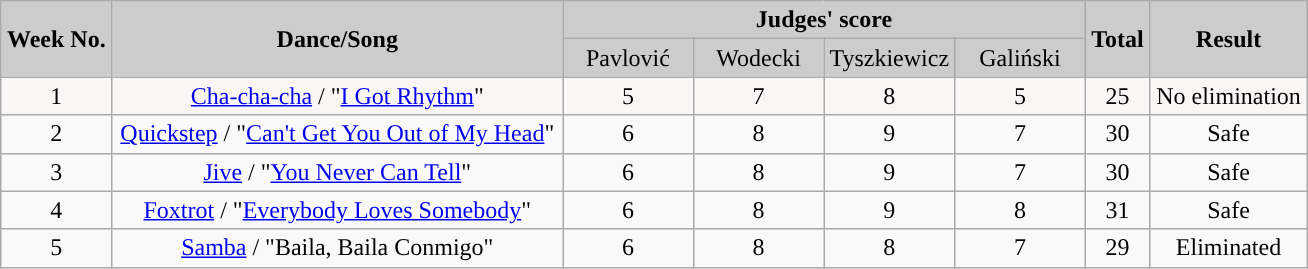<table class="wikitable collapsible">
<tr>
<th rowspan="2" style="background:#ccc; text-align:Center;"><strong>Week No.</strong></th>
<th rowspan="2" style="background:#ccc; text-align:Center;"><strong>Dance/Song</strong></th>
<th colspan="4" style="background:#ccc; text-align:Center;"><strong>Judges' score</strong></th>
<th rowspan="2" style="background:#ccc; text-align:Center;"><strong>Total</strong></th>
<th rowspan="2" style="background:#ccc; text-align:Center;"><strong>Result</strong></th>
</tr>
<tr style="text-align:center; background:#ccc;">
<td style="width:10%; ">Pavlović</td>
<td style="width:10%; ">Wodecki</td>
<td style="width:10%; ">Tyszkiewicz</td>
<td style='width:10%; "'>Galiński</td>
</tr>
<tr style="text-align:center; background:#faf6f6;">
<td>1</td>
<td><a href='#'>Cha-cha-cha</a> / "<a href='#'>I Got Rhythm</a>"</td>
<td>5</td>
<td>7</td>
<td>8</td>
<td>5</td>
<td>25</td>
<td>No elimination</td>
</tr>
<tr style="text-align:center; background:#faf6f6:">
<td>2</td>
<td><a href='#'>Quickstep</a> / "<a href='#'>Can't Get You Out of My Head</a>"</td>
<td>6</td>
<td>8</td>
<td>9</td>
<td>7</td>
<td>30</td>
<td>Safe</td>
</tr>
<tr style="text-align:center; background:#faf6f6:">
<td>3</td>
<td><a href='#'>Jive</a> / "<a href='#'>You Never Can Tell</a>"</td>
<td>6</td>
<td>8</td>
<td>9</td>
<td>7</td>
<td>30</td>
<td>Safe</td>
</tr>
<tr style="text-align:center; background:#faf6f6:">
<td>4</td>
<td><a href='#'>Foxtrot</a> / "<a href='#'>Everybody Loves Somebody</a>"</td>
<td>6</td>
<td>8</td>
<td>9</td>
<td>8</td>
<td>31</td>
<td>Safe</td>
</tr>
<tr style="text-align:center; background:#faf6f6:">
<td>5</td>
<td><a href='#'>Samba</a> / "Baila, Baila Conmigo"</td>
<td>6</td>
<td>8</td>
<td>8</td>
<td>7</td>
<td>29</td>
<td>Eliminated</td>
</tr>
</table>
